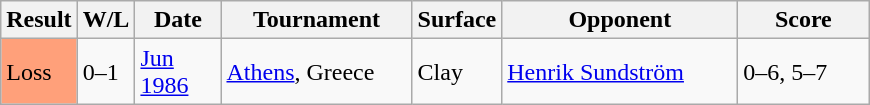<table class="sortable wikitable">
<tr>
<th style="width:35px">Result</th>
<th style="width:30px">W/L</th>
<th style="width:50px">Date</th>
<th style="width:120px">Tournament</th>
<th style="width:50px">Surface</th>
<th style="width:150px">Opponent</th>
<th style="width:80px" class="unsortable">Score</th>
</tr>
<tr>
<td style="background:#ffa07a;">Loss</td>
<td>0–1</td>
<td><a href='#'>Jun 1986</a></td>
<td><a href='#'>Athens</a>, Greece</td>
<td>Clay</td>
<td> <a href='#'>Henrik Sundström</a></td>
<td>0–6, 5–7</td>
</tr>
</table>
